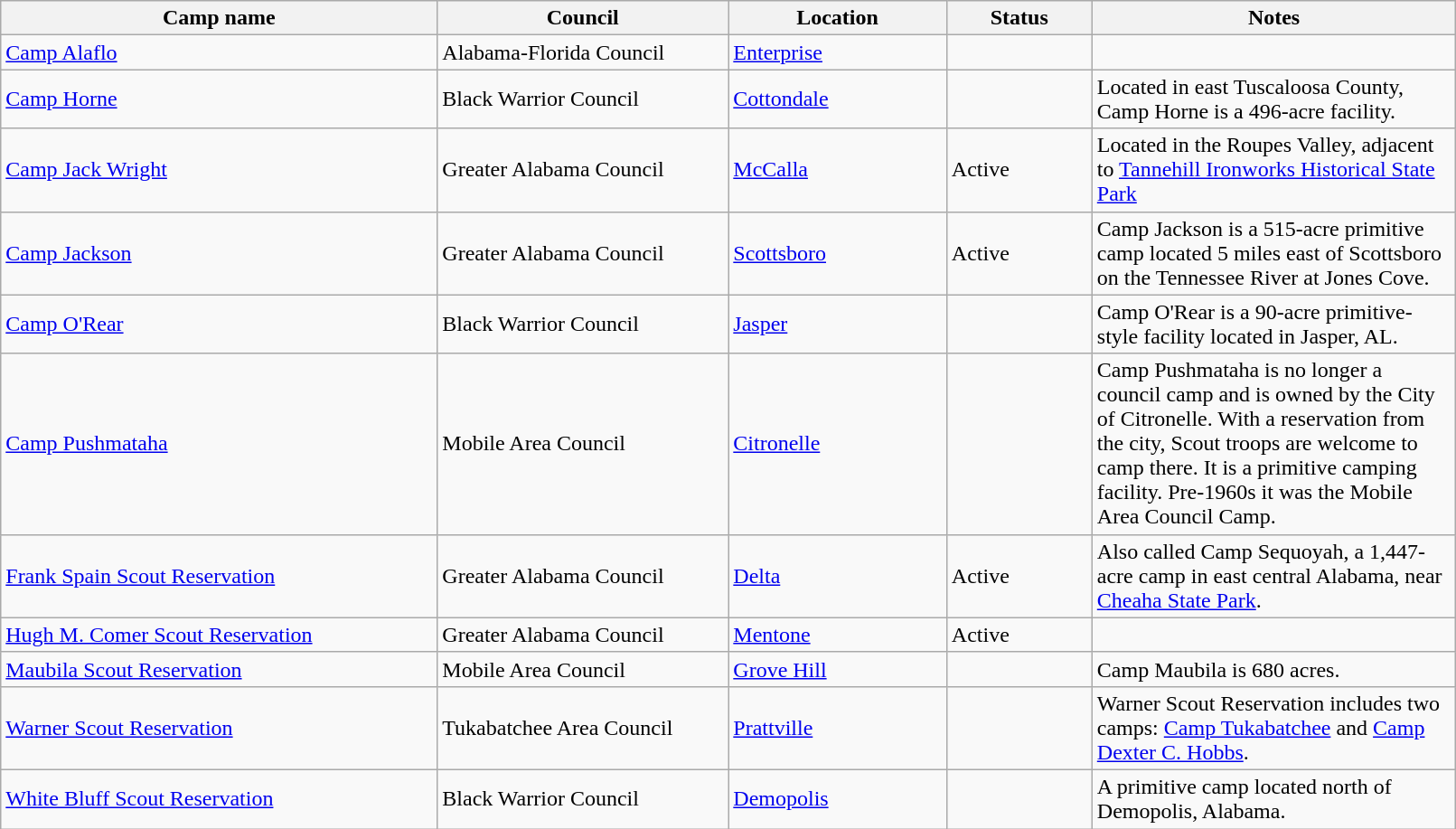<table class="wikitable sortable" border="1" width="85%">
<tr>
<th scope="col" width="30%">Camp name</th>
<th scope="col" width="20%">Council</th>
<th scope="col" width="15%">Location</th>
<th scope="col" width="10%">Status</th>
<th scope="col" width="25%"  class="unsortable">Notes</th>
</tr>
<tr>
<td><a href='#'>Camp Alaflo</a></td>
<td>Alabama-Florida Council</td>
<td><a href='#'>Enterprise</a></td>
<td></td>
<td></td>
</tr>
<tr>
<td><a href='#'>Camp Horne</a></td>
<td>Black Warrior Council</td>
<td><a href='#'>Cottondale</a></td>
<td></td>
<td>Located in east Tuscaloosa County, Camp Horne is a 496-acre facility.</td>
</tr>
<tr>
<td><a href='#'>Camp Jack Wright</a></td>
<td>Greater Alabama Council</td>
<td><a href='#'>McCalla</a></td>
<td>Active</td>
<td>Located in the Roupes Valley, adjacent to <a href='#'>Tannehill Ironworks Historical State Park</a></td>
</tr>
<tr>
<td><a href='#'>Camp Jackson</a></td>
<td>Greater Alabama Council</td>
<td><a href='#'>Scottsboro</a></td>
<td>Active</td>
<td>Camp Jackson is a 515-acre primitive camp located 5 miles east of Scottsboro on the Tennessee River at Jones Cove.</td>
</tr>
<tr>
<td><a href='#'>Camp O'Rear</a></td>
<td>Black Warrior Council</td>
<td><a href='#'>Jasper</a></td>
<td> </td>
<td>Camp O'Rear is a 90-acre primitive-style facility located in Jasper, AL.</td>
</tr>
<tr>
<td><a href='#'>Camp Pushmataha</a></td>
<td>Mobile Area Council</td>
<td><a href='#'>Citronelle</a></td>
<td></td>
<td>Camp Pushmataha is no longer a council camp and is owned by the City of Citronelle. With a reservation from the city, Scout troops are welcome to camp there. It is a primitive camping facility. Pre-1960s it was the Mobile Area Council Camp.</td>
</tr>
<tr>
<td><a href='#'>Frank Spain Scout Reservation</a></td>
<td>Greater Alabama Council</td>
<td><a href='#'>Delta</a></td>
<td>Active</td>
<td>Also called Camp Sequoyah, a 1,447-acre camp in east central Alabama, near <a href='#'>Cheaha State Park</a>.</td>
</tr>
<tr>
<td><a href='#'>Hugh M. Comer Scout Reservation</a></td>
<td>Greater Alabama Council</td>
<td><a href='#'>Mentone</a></td>
<td>Active</td>
<td></td>
</tr>
<tr>
<td><a href='#'>Maubila Scout Reservation</a></td>
<td>Mobile Area Council</td>
<td><a href='#'>Grove Hill</a></td>
<td></td>
<td>Camp Maubila is 680 acres.</td>
</tr>
<tr>
<td><a href='#'>Warner Scout Reservation</a></td>
<td>Tukabatchee Area Council</td>
<td><a href='#'>Prattville</a></td>
<td></td>
<td>Warner Scout Reservation includes two camps: <a href='#'>Camp Tukabatchee</a> and <a href='#'>Camp Dexter C. Hobbs</a>.</td>
</tr>
<tr>
<td><a href='#'>White Bluff Scout Reservation</a></td>
<td>Black Warrior Council</td>
<td><a href='#'>Demopolis</a></td>
<td> </td>
<td>A primitive camp located north of Demopolis, Alabama.</td>
</tr>
</table>
